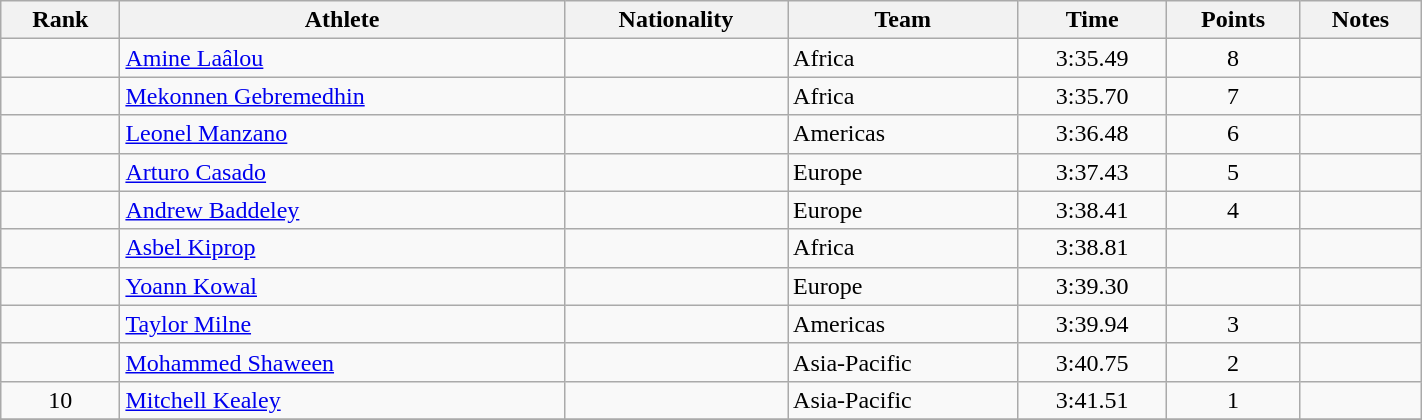<table class="wikitable sortable" style="text-align:center" width="75%">
<tr>
<th>Rank</th>
<th>Athlete</th>
<th>Nationality</th>
<th>Team</th>
<th>Time</th>
<th>Points</th>
<th>Notes</th>
</tr>
<tr>
<td></td>
<td align="left"><a href='#'>Amine Laâlou</a></td>
<td align=left></td>
<td align=left>Africa</td>
<td>3:35.49</td>
<td>8</td>
<td></td>
</tr>
<tr>
<td></td>
<td align="left"><a href='#'>Mekonnen Gebremedhin</a></td>
<td align=left></td>
<td align=left>Africa</td>
<td>3:35.70</td>
<td>7</td>
<td></td>
</tr>
<tr>
<td></td>
<td align="left"><a href='#'>Leonel Manzano</a></td>
<td align=left></td>
<td align=left>Americas</td>
<td>3:36.48</td>
<td>6</td>
<td></td>
</tr>
<tr>
<td></td>
<td align="left"><a href='#'>Arturo Casado</a></td>
<td align=left></td>
<td align=left>Europe</td>
<td>3:37.43</td>
<td>5</td>
<td></td>
</tr>
<tr>
<td></td>
<td align="left"><a href='#'>Andrew Baddeley</a></td>
<td align=left></td>
<td align=left>Europe</td>
<td>3:38.41</td>
<td>4</td>
<td></td>
</tr>
<tr>
<td></td>
<td align="left"><a href='#'>Asbel Kiprop</a></td>
<td align=left></td>
<td align=left>Africa</td>
<td>3:38.81</td>
<td></td>
<td></td>
</tr>
<tr>
<td></td>
<td align="left"><a href='#'>Yoann Kowal</a></td>
<td align=left></td>
<td align=left>Europe</td>
<td>3:39.30</td>
<td></td>
<td></td>
</tr>
<tr>
<td></td>
<td align="left"><a href='#'>Taylor Milne</a></td>
<td align=left></td>
<td align=left>Americas</td>
<td>3:39.94</td>
<td>3</td>
<td></td>
</tr>
<tr>
<td></td>
<td align="left"><a href='#'>Mohammed Shaween</a></td>
<td align=left></td>
<td align=left>Asia-Pacific</td>
<td>3:40.75</td>
<td>2</td>
<td></td>
</tr>
<tr>
<td>10</td>
<td align="left"><a href='#'>Mitchell Kealey</a></td>
<td align=left></td>
<td align=left>Asia-Pacific</td>
<td>3:41.51</td>
<td>1</td>
<td></td>
</tr>
<tr>
</tr>
</table>
